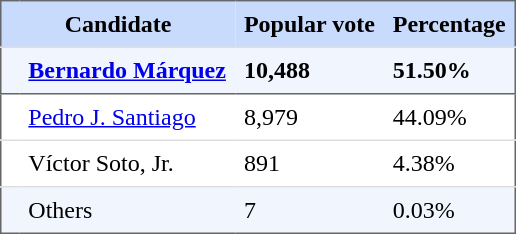<table style="border: 1px solid #666666; border-collapse: collapse" align="center" cellpadding="6">
<tr style="background-color: #C9DBFC">
<th colspan="2">Candidate</th>
<th>Popular vote</th>
<th>Percentage</th>
</tr>
<tr style="background-color: #F0F5FE">
<td style="border-top: 1px solid #DDDDDD"></td>
<td style="border-top: 1px solid #DDDDDD"><strong><a href='#'>Bernardo Márquez</a></strong></td>
<td style="border-top: 1px solid #DDDDDD"><strong>10,488</strong></td>
<td style="border-top: 1px solid #DDDDDD"><strong>51.50%</strong></td>
</tr>
<tr>
<td style="border-top: 1px solid #666666"></td>
<td style="border-top: 1px solid #666666"><a href='#'>Pedro J. Santiago</a></td>
<td style="border-top: 1px solid #666666">8,979</td>
<td style="border-top: 1px solid #666666">44.09%</td>
</tr>
<tr>
<td style="border-top: 1px solid #DDDDDD"></td>
<td style="border-top: 1px solid #DDDDDD">Víctor Soto, Jr.</td>
<td style="border-top: 1px solid #DDDDDD">891</td>
<td style="border-top: 1px solid #DDDDDD">4.38%</td>
</tr>
<tr style="background-color: #F0F5FE">
<td style="border-top: 1px solid #DDDDDD"></td>
<td style="border-top: 1px solid #DDDDDD">Others</td>
<td style="border-top: 1px solid #DDDDDD">7</td>
<td style="border-top: 1px solid #DDDDDD">0.03%</td>
</tr>
</table>
